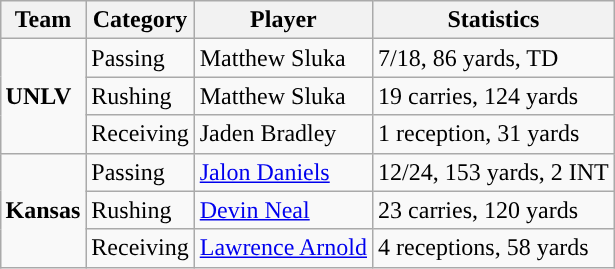<table class="wikitable" style="float: right;">
<tr>
<th>Team</th>
<th>Category</th>
<th>Player</th>
<th>Statistics</th>
</tr>
<tr>
<td rowspan=3><strong>UNLV</strong></td>
<td>Passing</td>
<td>Matthew Sluka</td>
<td>7/18, 86 yards, TD</td>
</tr>
<tr>
<td>Rushing</td>
<td>Matthew Sluka</td>
<td>19 carries, 124 yards</td>
</tr>
<tr>
<td>Receiving</td>
<td>Jaden Bradley</td>
<td>1 reception, 31 yards</td>
</tr>
<tr>
<td rowspan=3><strong>Kansas</strong></td>
<td>Passing</td>
<td><a href='#'>Jalon Daniels</a></td>
<td>12/24, 153 yards, 2 INT</td>
</tr>
<tr>
<td>Rushing</td>
<td><a href='#'>Devin Neal</a></td>
<td>23 carries, 120 yards</td>
</tr>
<tr>
<td>Receiving</td>
<td><a href='#'>Lawrence Arnold</a></td>
<td>4 receptions, 58 yards</td>
</tr>
</table>
